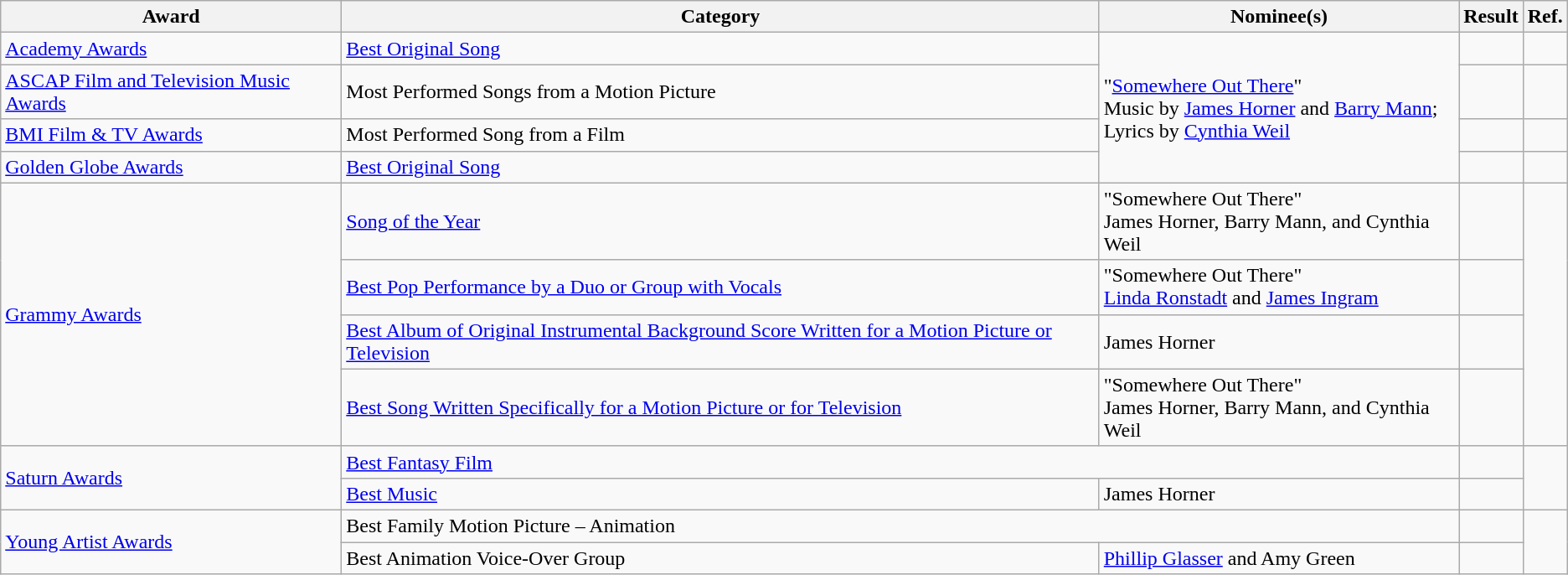<table class="wikitable plainrowheaders">
<tr>
<th>Award</th>
<th>Category</th>
<th>Nominee(s)</th>
<th>Result</th>
<th>Ref.</th>
</tr>
<tr>
<td><a href='#'>Academy Awards</a></td>
<td><a href='#'>Best Original Song</a></td>
<td rowspan="4">"<a href='#'>Somewhere Out There</a>" <br> Music by <a href='#'>James Horner</a> and <a href='#'>Barry Mann</a>; <br> Lyrics by <a href='#'>Cynthia Weil</a></td>
<td></td>
<td align="center"></td>
</tr>
<tr>
<td><a href='#'>ASCAP Film and Television Music Awards</a></td>
<td>Most Performed Songs from a Motion Picture</td>
<td></td>
<td align="center"></td>
</tr>
<tr>
<td><a href='#'>BMI Film & TV Awards</a></td>
<td>Most Performed Song from a Film</td>
<td></td>
<td align="center"></td>
</tr>
<tr>
<td><a href='#'>Golden Globe Awards</a></td>
<td><a href='#'>Best Original Song</a></td>
<td></td>
<td align="center"></td>
</tr>
<tr>
<td rowspan="4"><a href='#'>Grammy Awards</a></td>
<td><a href='#'>Song of the Year</a></td>
<td>"Somewhere Out There" <br> James Horner, Barry Mann, and Cynthia Weil</td>
<td></td>
<td align="center" rowspan="4"></td>
</tr>
<tr>
<td><a href='#'>Best Pop Performance by a Duo or Group with Vocals</a></td>
<td>"Somewhere Out There" <br> <a href='#'>Linda Ronstadt</a> and <a href='#'>James Ingram</a></td>
<td></td>
</tr>
<tr>
<td><a href='#'>Best Album of Original Instrumental Background Score Written for a Motion Picture or Television</a></td>
<td>James Horner</td>
<td></td>
</tr>
<tr>
<td><a href='#'>Best Song Written Specifically for a Motion Picture or for Television</a></td>
<td>"Somewhere Out There" <br> James Horner, Barry Mann, and Cynthia Weil</td>
<td></td>
</tr>
<tr>
<td rowspan="2"><a href='#'>Saturn Awards</a></td>
<td colspan="2"><a href='#'>Best Fantasy Film</a></td>
<td></td>
<td align="center" rowspan="2"></td>
</tr>
<tr>
<td><a href='#'>Best Music</a></td>
<td>James Horner</td>
<td></td>
</tr>
<tr>
<td rowspan="2"><a href='#'>Young Artist Awards</a></td>
<td colspan="2">Best Family Motion Picture – Animation</td>
<td></td>
<td align="center" rowspan="2"></td>
</tr>
<tr>
<td>Best Animation Voice-Over Group</td>
<td><a href='#'>Phillip Glasser</a> and Amy Green</td>
<td></td>
</tr>
</table>
